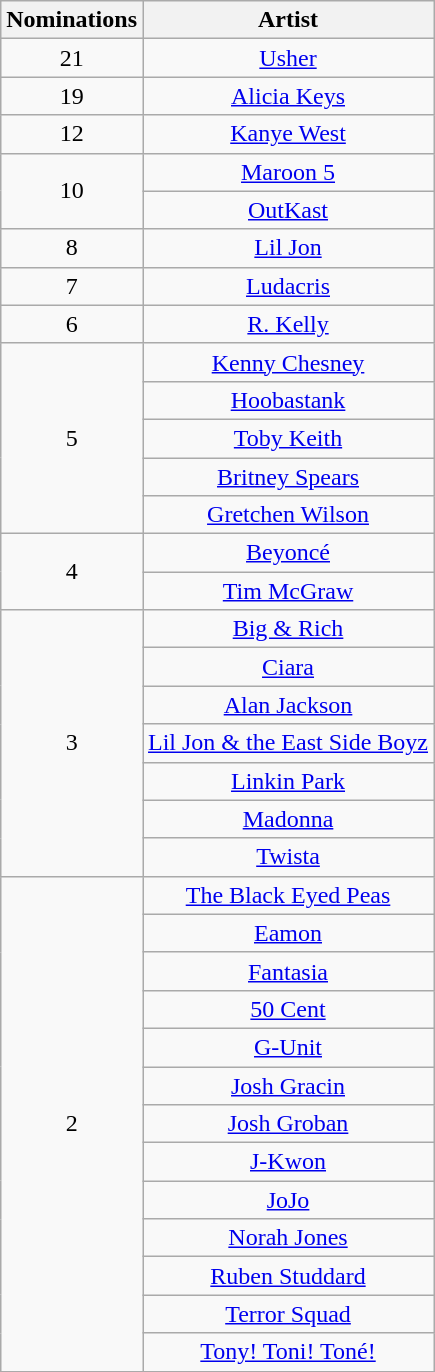<table class="wikitable" rowspan="2" style="text-align:center;">
<tr>
<th scope="col" style="width:55px;">Nominations</th>
<th scope="col" style="text-align:center;">Artist</th>
</tr>
<tr>
<td style="text-align:center">21</td>
<td><a href='#'>Usher</a></td>
</tr>
<tr>
<td style="text-align:center">19</td>
<td><a href='#'>Alicia Keys</a></td>
</tr>
<tr>
<td style="text-align:center">12</td>
<td><a href='#'>Kanye West</a></td>
</tr>
<tr>
<td rowspan="2" style="text-align:center">10</td>
<td><a href='#'>Maroon 5</a></td>
</tr>
<tr>
<td><a href='#'>OutKast</a></td>
</tr>
<tr>
<td style="text-align:center">8</td>
<td><a href='#'>Lil Jon</a></td>
</tr>
<tr>
<td style="text-align:center">7</td>
<td><a href='#'>Ludacris</a></td>
</tr>
<tr>
<td style="text-align:center">6</td>
<td><a href='#'>R. Kelly</a></td>
</tr>
<tr>
<td rowspan="5" style="text-align:center">5</td>
<td><a href='#'>Kenny Chesney</a></td>
</tr>
<tr>
<td><a href='#'>Hoobastank</a></td>
</tr>
<tr>
<td><a href='#'>Toby Keith</a></td>
</tr>
<tr>
<td><a href='#'>Britney Spears</a></td>
</tr>
<tr>
<td><a href='#'>Gretchen Wilson</a></td>
</tr>
<tr>
<td rowspan="2" style="text-align:center">4</td>
<td><a href='#'>Beyoncé</a></td>
</tr>
<tr>
<td><a href='#'>Tim McGraw</a></td>
</tr>
<tr>
<td rowspan="7" style="text-align:center">3</td>
<td><a href='#'>Big & Rich</a></td>
</tr>
<tr>
<td><a href='#'>Ciara</a></td>
</tr>
<tr>
<td><a href='#'>Alan Jackson</a></td>
</tr>
<tr>
<td><a href='#'>Lil Jon & the East Side Boyz</a></td>
</tr>
<tr>
<td><a href='#'>Linkin Park</a></td>
</tr>
<tr>
<td><a href='#'>Madonna</a></td>
</tr>
<tr>
<td><a href='#'>Twista</a></td>
</tr>
<tr>
<td rowspan="14" style="text-align:center">2</td>
<td><a href='#'>The Black Eyed Peas</a></td>
</tr>
<tr>
<td><a href='#'>Eamon</a></td>
</tr>
<tr>
<td><a href='#'>Fantasia</a></td>
</tr>
<tr>
<td><a href='#'>50 Cent</a></td>
</tr>
<tr>
<td><a href='#'>G-Unit</a></td>
</tr>
<tr>
<td><a href='#'>Josh Gracin</a></td>
</tr>
<tr>
<td><a href='#'>Josh Groban</a></td>
</tr>
<tr>
<td><a href='#'>J-Kwon</a></td>
</tr>
<tr>
<td><a href='#'>JoJo</a></td>
</tr>
<tr>
<td><a href='#'>Norah Jones</a></td>
</tr>
<tr>
<td><a href='#'>Ruben Studdard</a></td>
</tr>
<tr>
<td><a href='#'>Terror Squad</a></td>
</tr>
<tr>
<td><a href='#'>Tony! Toni! Toné!</a></td>
</tr>
<tr>
</tr>
</table>
